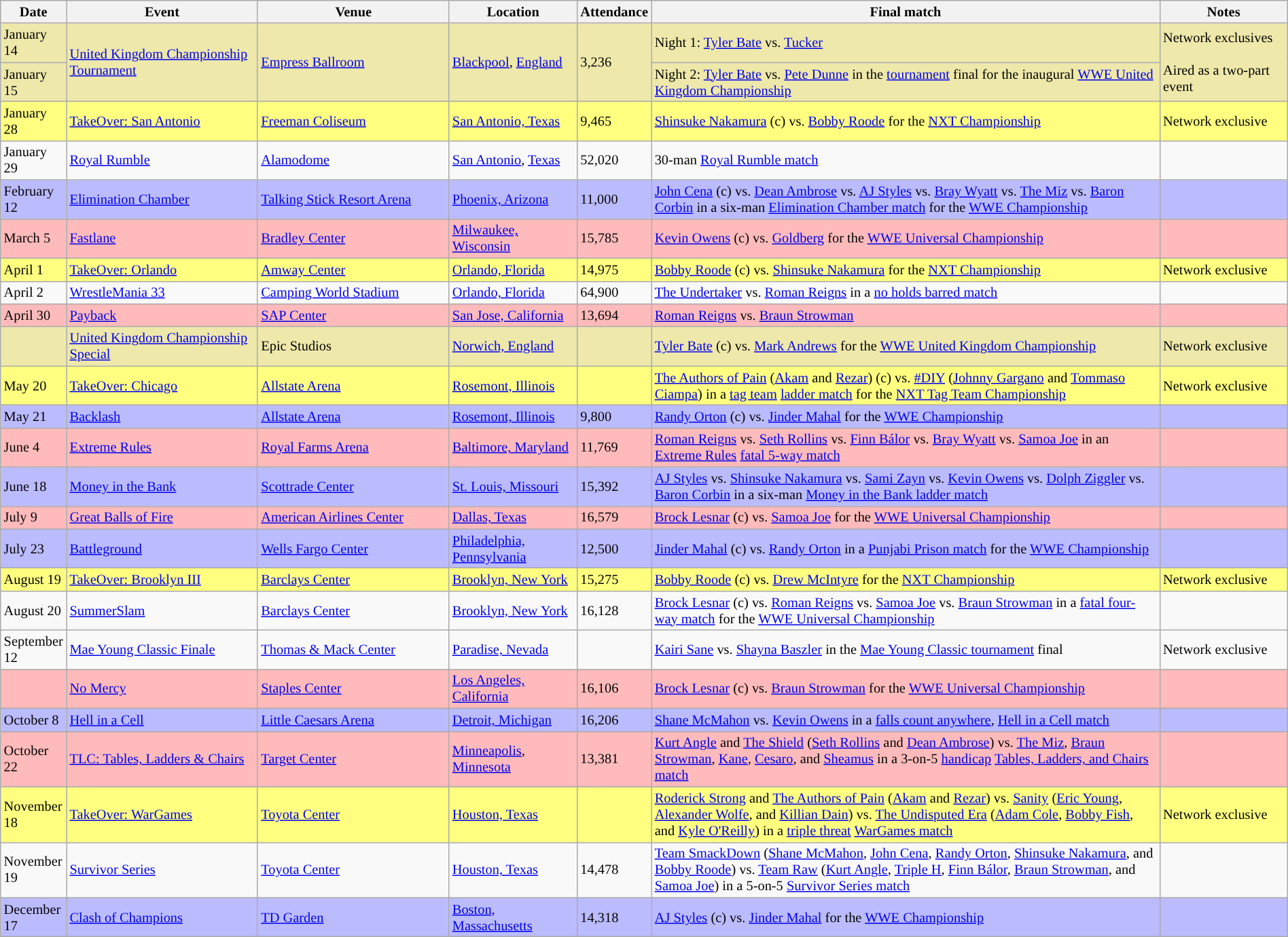<table id="Past_events_2017" class="sortable wikitable succession-box" style="font-size:85%; width:100%">
<tr>
<th scope="col" style="width:5%;">Date</th>
<th scope="col" style="width:15%;">Event</th>
<th scope="col" style="width:15%;">Venue</th>
<th scope="col" style="width:10%;">Location</th>
<th scope="col" style="width:5%;">Attendance</th>
<th scope="col" style="width:40%;">Final match</th>
<th scope="col" style="width:10%;">Notes</th>
</tr>
<tr style="background: #EEE8AA;">
<td>January 14</td>
<td rowspan="2"><a href='#'>United Kingdom Championship Tournament</a></td>
<td rowspan="2"><a href='#'>Empress Ballroom</a></td>
<td rowspan="2"><a href='#'>Blackpool</a>, <a href='#'>England</a></td>
<td rowspan="2">3,236</td>
<td>Night 1: <a href='#'>Tyler Bate</a> vs. <a href='#'>Tucker</a></td>
<td rowspan="2">Network exclusives<br><br>Aired as a two-part event</td>
</tr>
<tr style="background: #EEE8AA;">
<td>January 15</td>
<td>Night 2: <a href='#'>Tyler Bate</a> vs. <a href='#'>Pete Dunne</a> in the <a href='#'>tournament</a> final for the inaugural <a href='#'>WWE United Kingdom Championship</a></td>
</tr>
<tr style="background: #FFFF80;">
<td>January 28</td>
<td><a href='#'>TakeOver: San Antonio</a></td>
<td><a href='#'>Freeman Coliseum</a></td>
<td><a href='#'>San Antonio, Texas</a></td>
<td>9,465</td>
<td><a href='#'>Shinsuke Nakamura</a> (c) vs. <a href='#'>Bobby Roode</a> for the <a href='#'>NXT Championship</a></td>
<td>Network exclusive</td>
</tr>
<tr>
<td>January 29</td>
<td><a href='#'>Royal Rumble</a></td>
<td><a href='#'>Alamodome</a></td>
<td><a href='#'>San Antonio</a>, <a href='#'>Texas</a></td>
<td>52,020</td>
<td>30-man <a href='#'>Royal Rumble match</a></td>
<td></td>
</tr>
<tr style="background: #BBF;">
<td>February 12</td>
<td><a href='#'>Elimination Chamber</a></td>
<td><a href='#'>Talking Stick Resort Arena</a></td>
<td><a href='#'>Phoenix, Arizona</a></td>
<td>11,000</td>
<td><a href='#'>John Cena</a> (c) vs. <a href='#'>Dean Ambrose</a> vs. <a href='#'>AJ Styles</a> vs. <a href='#'>Bray Wyatt</a> vs. <a href='#'>The Miz</a> vs. <a href='#'>Baron Corbin</a> in a six-man <a href='#'>Elimination Chamber match</a> for the <a href='#'>WWE Championship</a></td>
<td></td>
</tr>
<tr style="background: #FBB;">
<td>March 5</td>
<td><a href='#'>Fastlane</a></td>
<td><a href='#'>Bradley Center</a></td>
<td><a href='#'>Milwaukee, Wisconsin</a></td>
<td>15,785</td>
<td><a href='#'>Kevin Owens</a> (c) vs. <a href='#'>Goldberg</a> for the <a href='#'>WWE Universal Championship</a></td>
<td></td>
</tr>
<tr style="background: #FFFF80;">
<td>April 1</td>
<td><a href='#'>TakeOver: Orlando</a></td>
<td><a href='#'>Amway Center</a></td>
<td><a href='#'>Orlando, Florida</a></td>
<td>14,975</td>
<td><a href='#'>Bobby Roode</a> (c) vs. <a href='#'>Shinsuke Nakamura</a> for the <a href='#'>NXT Championship</a></td>
<td>Network exclusive</td>
</tr>
<tr>
<td>April 2</td>
<td><a href='#'>WrestleMania 33</a></td>
<td><a href='#'>Camping World Stadium</a></td>
<td><a href='#'>Orlando, Florida</a></td>
<td>64,900</td>
<td><a href='#'>The Undertaker</a> vs. <a href='#'>Roman Reigns</a> in a <a href='#'>no holds barred match</a></td>
<td></td>
</tr>
<tr style="background: #FBB;">
<td>April 30</td>
<td><a href='#'>Payback</a></td>
<td><a href='#'>SAP Center</a></td>
<td><a href='#'>San Jose, California</a></td>
<td>13,694</td>
<td><a href='#'>Roman Reigns</a> vs. <a href='#'>Braun Strowman</a></td>
<td></td>
</tr>
<tr style="background: #EEE8AA">
<td></td>
<td><a href='#'>United Kingdom Championship Special</a></td>
<td>Epic Studios</td>
<td><a href='#'>Norwich, England</a></td>
<td></td>
<td><a href='#'>Tyler Bate</a> (c) vs. <a href='#'>Mark Andrews</a> for the <a href='#'>WWE United Kingdom Championship</a></td>
<td>Network exclusive</td>
</tr>
<tr style="background: #FFFF80">
<td>May 20</td>
<td><a href='#'>TakeOver: Chicago</a></td>
<td><a href='#'>Allstate Arena</a></td>
<td><a href='#'>Rosemont, Illinois</a></td>
<td></td>
<td><a href='#'>The Authors of Pain</a> (<a href='#'>Akam</a> and <a href='#'>Rezar</a>) (c) vs. <a href='#'>#DIY</a> (<a href='#'>Johnny Gargano</a> and <a href='#'>Tommaso Ciampa</a>) in a <a href='#'>tag team</a> <a href='#'>ladder match</a> for the <a href='#'>NXT Tag Team Championship</a></td>
<td>Network exclusive</td>
</tr>
<tr style="background:#BBF;">
<td>May 21</td>
<td><a href='#'>Backlash</a></td>
<td><a href='#'>Allstate Arena</a></td>
<td><a href='#'>Rosemont, Illinois</a></td>
<td>9,800</td>
<td><a href='#'>Randy Orton</a> (c) vs. <a href='#'>Jinder Mahal</a> for the <a href='#'>WWE Championship</a></td>
<td></td>
</tr>
<tr style="background: #FBB;">
<td>June 4</td>
<td><a href='#'>Extreme Rules</a></td>
<td><a href='#'>Royal Farms Arena</a></td>
<td><a href='#'>Baltimore, Maryland</a></td>
<td>11,769</td>
<td><a href='#'>Roman Reigns</a> vs. <a href='#'>Seth Rollins</a> vs. <a href='#'>Finn Bálor</a> vs. <a href='#'>Bray Wyatt</a> vs. <a href='#'>Samoa Joe</a> in an <a href='#'>Extreme Rules</a> <a href='#'>fatal 5-way match</a></td>
<td></td>
</tr>
<tr style="background:#BBF;">
<td>June 18</td>
<td><a href='#'>Money in the Bank</a></td>
<td><a href='#'>Scottrade Center</a></td>
<td><a href='#'>St. Louis, Missouri</a></td>
<td>15,392</td>
<td><a href='#'>AJ Styles</a> vs. <a href='#'>Shinsuke Nakamura</a> vs. <a href='#'>Sami Zayn</a> vs. <a href='#'>Kevin Owens</a> vs. <a href='#'>Dolph Ziggler</a> vs. <a href='#'>Baron Corbin</a> in a six-man <a href='#'>Money in the Bank ladder match</a></td>
<td></td>
</tr>
<tr style="background: #FBB;">
<td>July 9</td>
<td><a href='#'>Great Balls of Fire</a></td>
<td><a href='#'>American Airlines Center</a></td>
<td><a href='#'>Dallas, Texas</a></td>
<td>16,579</td>
<td><a href='#'>Brock Lesnar</a> (c) vs. <a href='#'>Samoa Joe</a> for the <a href='#'>WWE Universal Championship</a></td>
<td></td>
</tr>
<tr style="background:#BBF;">
<td>July 23</td>
<td><a href='#'>Battleground</a></td>
<td><a href='#'>Wells Fargo Center</a></td>
<td><a href='#'>Philadelphia, Pennsylvania</a></td>
<td>12,500</td>
<td><a href='#'>Jinder Mahal</a> (c) vs. <a href='#'>Randy Orton</a> in a <a href='#'>Punjabi Prison match</a> for the <a href='#'>WWE Championship</a></td>
<td></td>
</tr>
<tr style="background: #FFFF80">
<td>August 19</td>
<td><a href='#'>TakeOver: Brooklyn III</a></td>
<td><a href='#'>Barclays Center</a></td>
<td><a href='#'>Brooklyn, New York</a></td>
<td>15,275</td>
<td><a href='#'>Bobby Roode</a> (c) vs. <a href='#'>Drew McIntyre</a> for the <a href='#'>NXT Championship</a></td>
<td>Network exclusive</td>
</tr>
<tr>
<td>August 20</td>
<td><a href='#'>SummerSlam</a></td>
<td><a href='#'>Barclays Center</a></td>
<td><a href='#'>Brooklyn, New York</a></td>
<td>16,128</td>
<td><a href='#'>Brock Lesnar</a> (c) vs. <a href='#'>Roman Reigns</a> vs. <a href='#'>Samoa Joe</a> vs. <a href='#'>Braun Strowman</a> in a <a href='#'>fatal four-way match</a> for the <a href='#'>WWE Universal Championship</a></td>
<td></td>
</tr>
<tr>
<td>September 12</td>
<td><a href='#'>Mae Young Classic Finale</a></td>
<td><a href='#'>Thomas & Mack Center</a></td>
<td><a href='#'>Paradise, Nevada</a></td>
<td></td>
<td><a href='#'>Kairi Sane</a> vs. <a href='#'>Shayna Baszler</a> in the <a href='#'>Mae Young Classic tournament</a> final</td>
<td>Network exclusive</td>
</tr>
<tr style="background: #FBB;">
<td></td>
<td><a href='#'>No Mercy</a></td>
<td><a href='#'>Staples Center</a></td>
<td><a href='#'>Los Angeles, California</a></td>
<td>16,106</td>
<td><a href='#'>Brock Lesnar</a> (c) vs. <a href='#'>Braun Strowman</a> for the <a href='#'>WWE Universal Championship</a></td>
<td></td>
</tr>
<tr style="background: #BBF;">
<td>October 8</td>
<td><a href='#'>Hell in a Cell</a></td>
<td><a href='#'>Little Caesars Arena</a></td>
<td><a href='#'>Detroit, Michigan</a></td>
<td>16,206</td>
<td><a href='#'>Shane McMahon</a> vs. <a href='#'>Kevin Owens</a> in a <a href='#'>falls count anywhere</a>, <a href='#'>Hell in a Cell match</a></td>
<td></td>
</tr>
<tr style="background: #FBB;">
<td>October 22</td>
<td><a href='#'>TLC: Tables, Ladders & Chairs</a></td>
<td><a href='#'>Target Center</a></td>
<td><a href='#'>Minneapolis</a>, <a href='#'>Minnesota</a></td>
<td>13,381</td>
<td><a href='#'>Kurt Angle</a> and <a href='#'>The Shield</a> (<a href='#'>Seth Rollins</a> and <a href='#'>Dean Ambrose</a>) vs. <a href='#'>The Miz</a>, <a href='#'>Braun Strowman</a>, <a href='#'>Kane</a>, <a href='#'>Cesaro</a>, and <a href='#'>Sheamus</a> in a 3-on-5 <a href='#'>handicap</a> <a href='#'>Tables, Ladders, and Chairs match</a></td>
<td></td>
</tr>
<tr style="background: #FFFF80;">
<td>November 18</td>
<td><a href='#'>TakeOver: WarGames</a></td>
<td><a href='#'>Toyota Center</a></td>
<td><a href='#'>Houston, Texas</a></td>
<td></td>
<td><a href='#'>Roderick Strong</a> and <a href='#'>The Authors of Pain</a> (<a href='#'>Akam</a> and <a href='#'>Rezar</a>) vs. <a href='#'>Sanity</a> (<a href='#'>Eric Young</a>, <a href='#'>Alexander Wolfe</a>, and <a href='#'>Killian Dain</a>) vs. <a href='#'>The Undisputed Era</a> (<a href='#'>Adam Cole</a>, <a href='#'>Bobby Fish</a>, and <a href='#'>Kyle O'Reilly</a>) in a <a href='#'>triple threat</a> <a href='#'>WarGames match</a></td>
<td>Network exclusive</td>
</tr>
<tr>
<td>November 19</td>
<td><a href='#'>Survivor Series</a></td>
<td><a href='#'>Toyota Center</a></td>
<td><a href='#'>Houston, Texas</a></td>
<td>14,478</td>
<td><a href='#'>Team SmackDown</a> (<a href='#'>Shane McMahon</a>, <a href='#'>John Cena</a>, <a href='#'>Randy Orton</a>, <a href='#'>Shinsuke Nakamura</a>, and <a href='#'>Bobby Roode</a>) vs. <a href='#'>Team Raw</a> (<a href='#'>Kurt Angle</a>, <a href='#'>Triple H</a>, <a href='#'>Finn Bálor</a>, <a href='#'>Braun Strowman</a>, and <a href='#'>Samoa Joe</a>) in a 5-on-5 <a href='#'>Survivor Series match</a></td>
<td></td>
</tr>
<tr style="background: #BBF;">
<td>December 17</td>
<td><a href='#'>Clash of Champions</a></td>
<td><a href='#'>TD Garden</a></td>
<td><a href='#'>Boston, Massachusetts</a></td>
<td>14,318</td>
<td><a href='#'>AJ Styles</a> (c) vs. <a href='#'>Jinder Mahal</a> for the <a href='#'>WWE Championship</a></td>
<td></td>
</tr>
</table>
